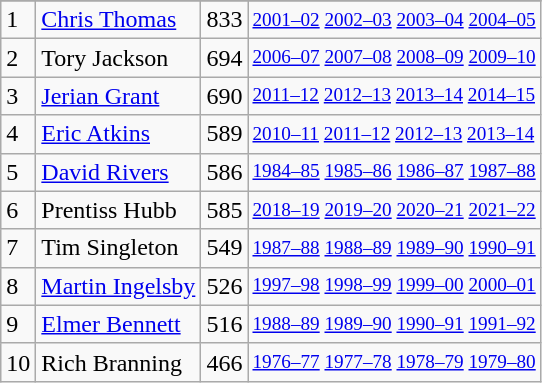<table class="wikitable">
<tr>
</tr>
<tr>
<td>1</td>
<td><a href='#'>Chris Thomas</a></td>
<td>833</td>
<td style="font-size:80%;"><a href='#'>2001–02</a> <a href='#'>2002–03</a> <a href='#'>2003–04</a> <a href='#'>2004–05</a></td>
</tr>
<tr>
<td>2</td>
<td>Tory Jackson</td>
<td>694</td>
<td style="font-size:80%;"><a href='#'>2006–07</a> <a href='#'>2007–08</a> <a href='#'>2008–09</a> <a href='#'>2009–10</a></td>
</tr>
<tr>
<td>3</td>
<td><a href='#'>Jerian Grant</a></td>
<td>690</td>
<td style="font-size:80%;"><a href='#'>2011–12</a> <a href='#'>2012–13</a> <a href='#'>2013–14</a> <a href='#'>2014–15</a></td>
</tr>
<tr>
<td>4</td>
<td><a href='#'>Eric Atkins</a></td>
<td>589</td>
<td style="font-size:80%;"><a href='#'>2010–11</a> <a href='#'>2011–12</a> <a href='#'>2012–13</a> <a href='#'>2013–14</a></td>
</tr>
<tr>
<td>5</td>
<td><a href='#'>David Rivers</a></td>
<td>586</td>
<td style="font-size:80%;"><a href='#'>1984–85</a> <a href='#'>1985–86</a> <a href='#'>1986–87</a> <a href='#'>1987–88</a></td>
</tr>
<tr>
<td>6</td>
<td>Prentiss Hubb</td>
<td>585</td>
<td style="font-size:80%;"><a href='#'>2018–19</a> <a href='#'>2019–20</a> <a href='#'>2020–21</a> <a href='#'>2021–22</a></td>
</tr>
<tr>
<td>7</td>
<td>Tim Singleton</td>
<td>549</td>
<td style="font-size:80%;"><a href='#'>1987–88</a> <a href='#'>1988–89</a> <a href='#'>1989–90</a> <a href='#'>1990–91</a></td>
</tr>
<tr>
<td>8</td>
<td><a href='#'>Martin Ingelsby</a></td>
<td>526</td>
<td style="font-size:80%;"><a href='#'>1997–98</a> <a href='#'>1998–99</a> <a href='#'>1999–00</a> <a href='#'>2000–01</a></td>
</tr>
<tr>
<td>9</td>
<td><a href='#'>Elmer Bennett</a></td>
<td>516</td>
<td style="font-size:80%;"><a href='#'>1988–89</a> <a href='#'>1989–90</a> <a href='#'>1990–91</a> <a href='#'>1991–92</a></td>
</tr>
<tr>
<td>10</td>
<td>Rich Branning</td>
<td>466</td>
<td style="font-size:80%;"><a href='#'>1976–77</a> <a href='#'>1977–78</a> <a href='#'>1978–79</a> <a href='#'>1979–80</a></td>
</tr>
</table>
